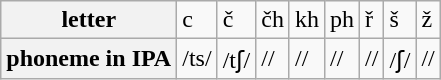<table class="wikitable">
<tr>
<th>letter</th>
<td>c</td>
<td>č</td>
<td>čh</td>
<td>kh</td>
<td>ph</td>
<td>ř</td>
<td>š</td>
<td>ž</td>
</tr>
<tr>
<th>phoneme in IPA</th>
<td>/ts/</td>
<td>/tʃ/</td>
<td>//</td>
<td>//</td>
<td>//</td>
<td>//</td>
<td>/ʃ/</td>
<td>//</td>
</tr>
</table>
